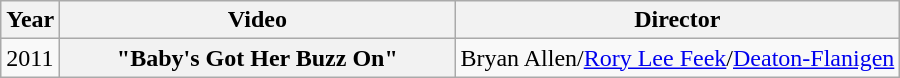<table class="wikitable plainrowheaders">
<tr>
<th>Year</th>
<th style="width:16em;">Video</th>
<th>Director</th>
</tr>
<tr>
<td>2011</td>
<th scope="row">"Baby's Got Her Buzz On"</th>
<td>Bryan Allen/<a href='#'>Rory Lee Feek</a>/<a href='#'>Deaton-Flanigen</a></td>
</tr>
</table>
